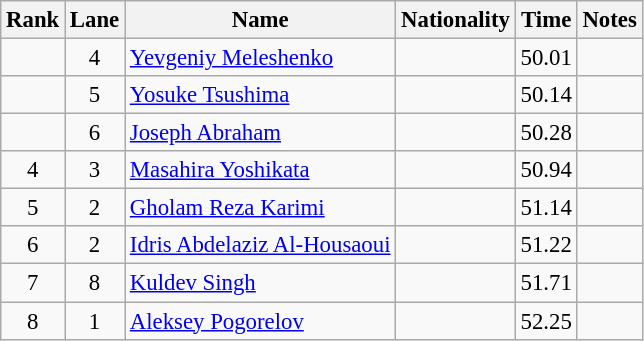<table class="wikitable sortable" style="text-align:center;font-size:95%">
<tr>
<th>Rank</th>
<th>Lane</th>
<th>Name</th>
<th>Nationality</th>
<th>Time</th>
<th>Notes</th>
</tr>
<tr>
<td></td>
<td>4</td>
<td align=left><a href='#'>Yevgeniy Meleshenko</a></td>
<td align=left></td>
<td>50.01</td>
<td></td>
</tr>
<tr>
<td></td>
<td>5</td>
<td align=left><a href='#'>Yosuke Tsushima</a></td>
<td align=left></td>
<td>50.14</td>
<td></td>
</tr>
<tr>
<td></td>
<td>6</td>
<td align=left><a href='#'>Joseph Abraham</a></td>
<td align=left></td>
<td>50.28</td>
<td></td>
</tr>
<tr>
<td>4</td>
<td>3</td>
<td align=left><a href='#'>Masahira Yoshikata</a></td>
<td align=left></td>
<td>50.94</td>
<td></td>
</tr>
<tr>
<td>5</td>
<td>2</td>
<td align=left><a href='#'>Gholam Reza Karimi</a></td>
<td align=left></td>
<td>51.14</td>
<td></td>
</tr>
<tr>
<td>6</td>
<td>2</td>
<td align=left><a href='#'>Idris Abdelaziz Al-Housaoui</a></td>
<td align=left></td>
<td>51.22</td>
<td></td>
</tr>
<tr>
<td>7</td>
<td>8</td>
<td align=left><a href='#'>Kuldev Singh</a></td>
<td align=left></td>
<td>51.71</td>
<td></td>
</tr>
<tr>
<td>8</td>
<td>1</td>
<td align=left><a href='#'>Aleksey Pogorelov</a></td>
<td align=left></td>
<td>52.25</td>
<td></td>
</tr>
</table>
